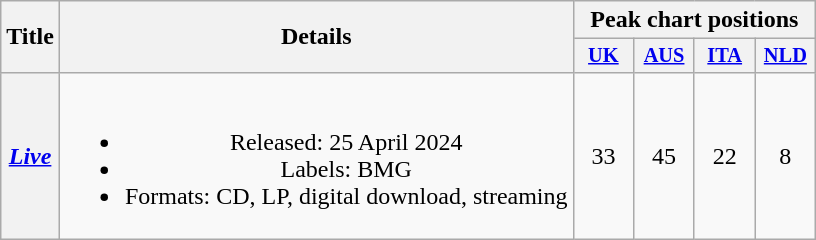<table class="wikitable plainrowheaders" style="text-align:center;">
<tr>
<th scope="col" rowspan="2">Title</th>
<th scope="col" rowspan="2">Details</th>
<th scope="col" colspan="4">Peak chart positions</th>
</tr>
<tr>
<th scope="col" style="width:2.5em;font-size:85%;"><a href='#'>UK</a><br></th>
<th scope="col" style="width:2.5em;font-size:85%;"><a href='#'>AUS</a><br></th>
<th scope="col" style="width:2.5em;font-size:85%;"><a href='#'>ITA</a><br></th>
<th scope="col" style="width:2.5em;font-size:85%;"><a href='#'>NLD</a><br></th>
</tr>
<tr>
<th scope="row"><em><a href='#'>Live</a></em></th>
<td><br><ul><li>Released: 25 April 2024</li><li>Labels: BMG</li><li>Formats: CD, LP, digital download, streaming</li></ul></td>
<td>33</td>
<td>45<br></td>
<td>22<br></td>
<td>8</td>
</tr>
</table>
